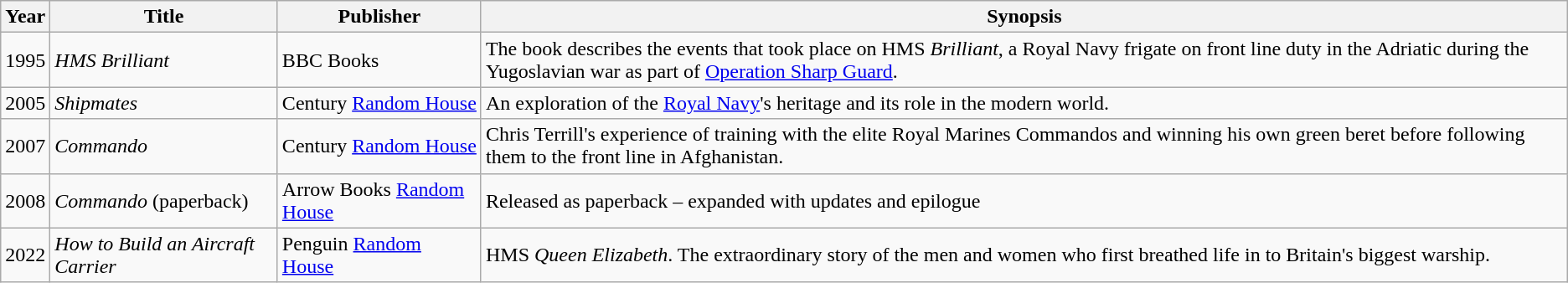<table class="wikitable">
<tr>
<th>Year</th>
<th>Title</th>
<th>Publisher</th>
<th>Synopsis</th>
</tr>
<tr>
<td>1995</td>
<td><em>HMS Brilliant</em></td>
<td>BBC Books</td>
<td>The book describes the events that took place on HMS <em>Brilliant</em>, a Royal Navy frigate on front line duty in the Adriatic during the Yugoslavian war as part of <a href='#'>Operation Sharp Guard</a>.</td>
</tr>
<tr>
<td>2005</td>
<td><em>Shipmates</em></td>
<td>Century <a href='#'>Random House</a></td>
<td>An exploration of the <a href='#'>Royal Navy</a>'s heritage and its role in the modern world.</td>
</tr>
<tr>
<td>2007</td>
<td><em>Commando</em></td>
<td>Century <a href='#'>Random House</a></td>
<td rowspan+"1">Chris Terrill's experience of training with the elite Royal Marines Commandos and winning his own green beret before following them to the front line in Afghanistan.</td>
</tr>
<tr>
<td>2008</td>
<td><em>Commando</em> (paperback)</td>
<td>Arrow Books <a href='#'>Random House</a></td>
<td>Released as paperback – expanded with updates and epilogue</td>
</tr>
<tr>
<td>2022</td>
<td><em>How to Build an Aircraft Carrier</em></td>
<td>Penguin <a href='#'>Random House</a></td>
<td>HMS <em>Queen Elizabeth</em>.  The extraordinary story of the men and women who first breathed life in to Britain's biggest warship.</td>
</tr>
</table>
